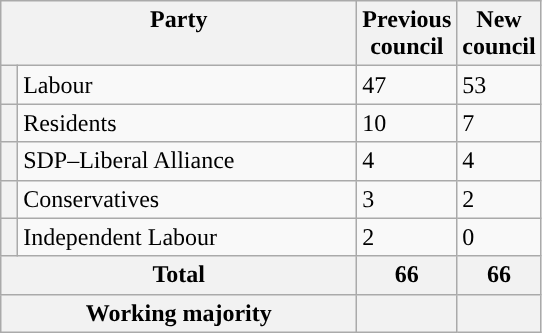<table class="wikitable">
<tr>
<th valign=top colspan="2" style="width: 230px">Party</th>
<th valign=top style="width: 30px">Previous council</th>
<th valign=top style="width: 30px">New council</th>
</tr>
<tr>
<th style="background-color: "></th>
<td>Labour</td>
<td>47</td>
<td>53</td>
</tr>
<tr>
<th style="background-color: "></th>
<td>Residents</td>
<td>10</td>
<td>7</td>
</tr>
<tr>
<th style="background-color: "></th>
<td>SDP–Liberal Alliance</td>
<td>4</td>
<td>4</td>
</tr>
<tr>
<th style="background-color: "></th>
<td>Conservatives</td>
<td>3</td>
<td>2</td>
</tr>
<tr>
<th style="background-color: "></th>
<td>Independent Labour</td>
<td>2</td>
<td>0</td>
</tr>
<tr>
<th colspan=2>Total</th>
<th style="text-align: center">66</th>
<th colspan=3>66</th>
</tr>
<tr>
<th colspan=2>Working majority</th>
<th></th>
<th></th>
</tr>
</table>
